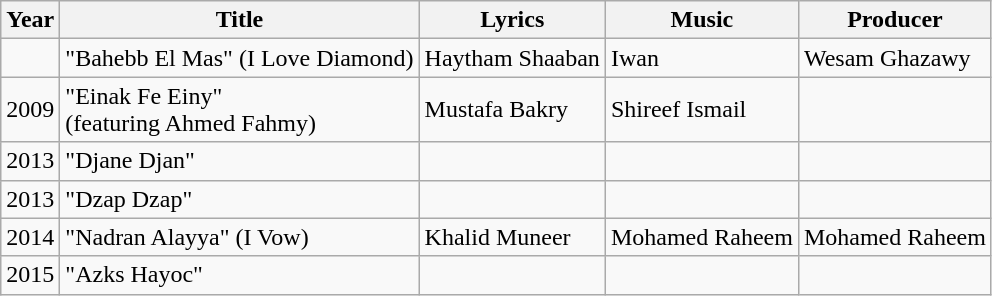<table class="wikitable">
<tr>
<th>Year</th>
<th>Title</th>
<th>Lyrics</th>
<th>Music</th>
<th>Producer</th>
</tr>
<tr>
<td></td>
<td>"Bahebb El Mas" <span>(I Love Diamond)</span></td>
<td>Haytham Shaaban</td>
<td>Iwan</td>
<td>Wesam Ghazawy</td>
</tr>
<tr>
<td>2009</td>
<td>"Einak Fe Einy"<br><span>(featuring Ahmed Fahmy)</span></td>
<td>Mustafa Bakry</td>
<td>Shireef Ismail</td>
<td></td>
</tr>
<tr>
<td>2013</td>
<td>"Djane Djan"</td>
<td></td>
<td></td>
<td></td>
</tr>
<tr>
<td>2013</td>
<td>"Dzap Dzap"</td>
<td></td>
<td></td>
<td></td>
</tr>
<tr>
<td>2014</td>
<td>"Nadran Alayya" <span>(I Vow)</span></td>
<td>Khalid Muneer</td>
<td>Mohamed Raheem</td>
<td>Mohamed Raheem</td>
</tr>
<tr>
<td>2015</td>
<td>"Azks Hayoc"</td>
<td></td>
<td></td>
</tr>
</table>
